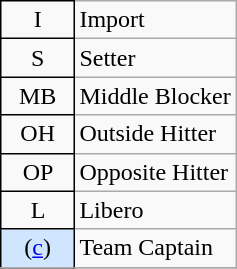<table class="wikitable" style="float: right">
<tr>
<td style="border: 1px solid black;" align=center>  I  </td>
<td>Import</td>
</tr>
<tr>
<td style="border: 1px solid black;" align=center>  S  </td>
<td>Setter</td>
</tr>
<tr>
<td style="border: 1px solid black;" align=center>  MB  </td>
<td>Middle Blocker</td>
</tr>
<tr>
<td style="border: 1px solid black;" align=center>  OH  </td>
<td>Outside Hitter</td>
</tr>
<tr>
<td style="border: 1px solid black;" align=center>  OP  </td>
<td>Opposite Hitter</td>
</tr>
<tr>
<td style="border: 1px solid black;" align=center>  L  </td>
<td>Libero</td>
</tr>
<tr>
<td style="background: #D0E6FF; border: 1px solid black" align=center> (<a href='#'>c</a>) </td>
<td>Team Captain</td>
</tr>
<tr>
</tr>
</table>
